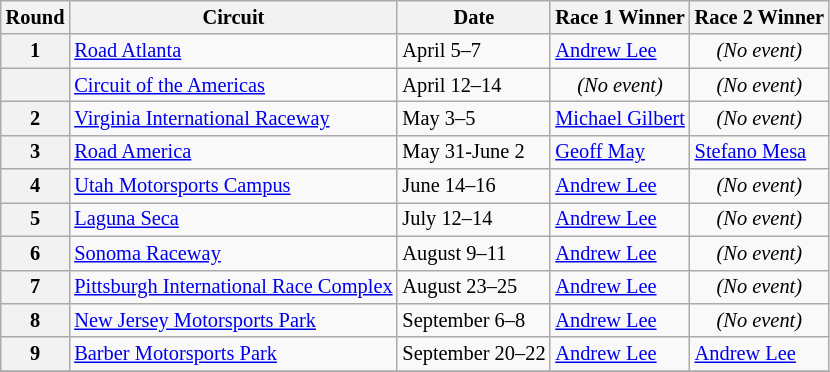<table class="wikitable" style="font-size: 85%">
<tr>
<th>Round</th>
<th>Circuit</th>
<th>Date</th>
<th>Race 1 Winner</th>
<th>Race 2 Winner</th>
</tr>
<tr>
<th>1</th>
<td> <a href='#'>Road Atlanta</a></td>
<td>April 5–7</td>
<td> <a href='#'>Andrew Lee</a></td>
<td align=middle><em>(No event)</em></td>
</tr>
<tr>
<th></th>
<td> <a href='#'>Circuit of the Americas</a></td>
<td>April 12–14</td>
<td align=middle><em>(No event)</em></td>
<td align=middle><em>(No event)</em></td>
</tr>
<tr>
<th>2</th>
<td> <a href='#'>Virginia International Raceway</a></td>
<td>May 3–5</td>
<td> <a href='#'>Michael Gilbert</a></td>
<td align=middle><em>(No event)</em></td>
</tr>
<tr>
<th>3</th>
<td> <a href='#'>Road America</a></td>
<td>May 31-June 2</td>
<td> <a href='#'>Geoff May</a></td>
<td> <a href='#'>Stefano Mesa</a></td>
</tr>
<tr>
<th>4</th>
<td> <a href='#'>Utah Motorsports Campus</a></td>
<td>June 14–16</td>
<td> <a href='#'>Andrew Lee</a></td>
<td align=middle><em>(No event)</em></td>
</tr>
<tr>
<th>5</th>
<td> <a href='#'>Laguna Seca</a></td>
<td>July 12–14</td>
<td> <a href='#'>Andrew Lee</a></td>
<td align=middle><em>(No event)</em></td>
</tr>
<tr>
<th>6</th>
<td> <a href='#'>Sonoma Raceway</a></td>
<td>August 9–11</td>
<td> <a href='#'>Andrew Lee</a></td>
<td align=middle><em>(No event)</em></td>
</tr>
<tr>
<th>7</th>
<td> <a href='#'>Pittsburgh International Race Complex</a></td>
<td>August 23–25</td>
<td> <a href='#'>Andrew Lee</a></td>
<td align=middle><em>(No event)</em></td>
</tr>
<tr>
<th>8</th>
<td> <a href='#'>New Jersey Motorsports Park</a></td>
<td>September 6–8</td>
<td> <a href='#'>Andrew Lee</a></td>
<td align=middle><em>(No event)</em></td>
</tr>
<tr>
<th>9</th>
<td> <a href='#'>Barber Motorsports Park</a></td>
<td>September 20–22</td>
<td> <a href='#'>Andrew Lee</a></td>
<td> <a href='#'>Andrew Lee</a></td>
</tr>
<tr>
</tr>
</table>
